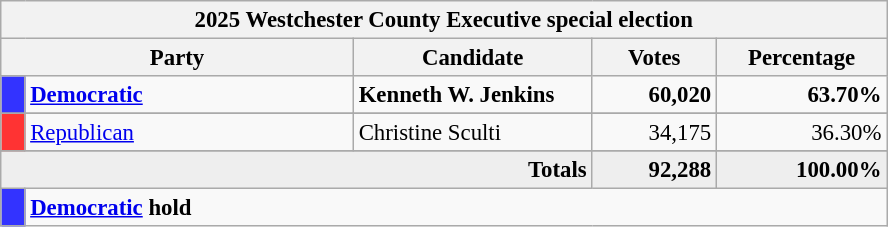<table class="wikitable" style="font-size: 95%;">
<tr>
<th colspan="5">2025 Westchester County Executive special election</th>
</tr>
<tr>
<th colspan="2" style="width: 15em">Party</th>
<th style="width: 10em">Candidate</th>
<th style="width: 5em">Votes</th>
<th style="width: 7em">Percentage</th>
</tr>
<tr>
<th style="background-color:#3333FF; width: 3px"></th>
<td style="width: 130px"><strong><a href='#'>Democratic</a></strong></td>
<td><strong>Kenneth W. Jenkins</strong></td>
<td align="right"><strong>60,020</strong></td>
<td align="right"><strong>63.70%</strong></td>
</tr>
<tr>
</tr>
<tr>
</tr>
<tr>
<th style="background-color:#FF3333; width: 3px"></th>
<td style="width: 130px"><a href='#'>Republican</a></td>
<td>Christine Sculti</td>
<td align="right">34,175</td>
<td align="right">36.30%</td>
</tr>
<tr>
</tr>
<tr>
</tr>
<tr>
</tr>
<tr bgcolor="#EEEEEE">
<td colspan="3" align="right"><strong>Totals</strong></td>
<td align="right"><strong>92,288</strong></td>
<td align="right"><strong>100.00%</strong></td>
</tr>
<tr>
<th style="background-color:#3333FF; width: 3px"></th>
<td colspan="4"><strong><a href='#'>Democratic</a> hold</strong></td>
</tr>
</table>
